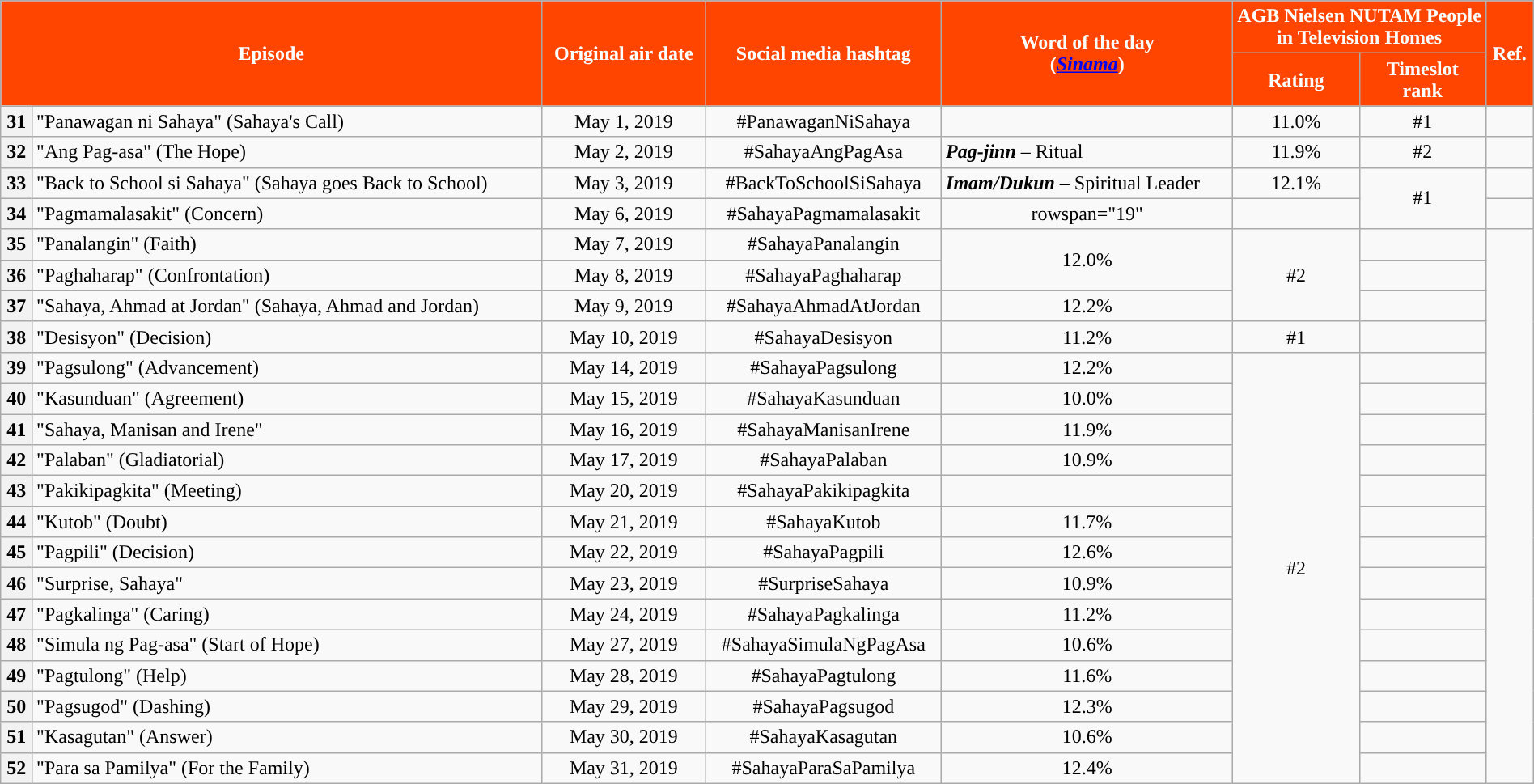<table class="wikitable" style="text-align:center; font-size:100%; line-height:18px;" width="100%">
<tr>
<th style="background-color:#FF4500; color:#ffffff;" colspan="2" rowspan="2">Episode</th>
<th style="background-color:#FF4500; color:white" rowspan="2">Original air date</th>
<th style="background-color:#FF4500; color:white" rowspan="2">Social media hashtag</th>
<th style="background-color:#FF4500; color:white" rowspan="2">Word of the day<br>(<em><a href='#'>Sinama</a></em>)</th>
<th style="background-color:#FF4500; color:#ffffff;" colspan="2">AGB Nielsen NUTAM People in Television Homes</th>
<th style="background-color:#FF4500; color:#ffffff;" rowspan="2">Ref.</th>
</tr>
<tr>
<th style="background-color:#FF4500; width:75px; color:#ffffff;">Rating</th>
<th style="background-color:#FF4500; width:75px; color:#ffffff;">Timeslot<br>rank</th>
</tr>
<tr>
<th>31</th>
<td style="text-align: left;">"Panawagan ni Sahaya" (Sahaya's Call)</td>
<td>May 1, 2019</td>
<td>#PanawaganNiSahaya</td>
<td></td>
<td>11.0%</td>
<td>#1</td>
<td></td>
</tr>
<tr>
<th>32</th>
<td style="text-align: left;">"Ang Pag-asa" (The Hope)</td>
<td>May 2, 2019</td>
<td>#SahayaAngPagAsa</td>
<td style="text-align: left;"><strong><em>Pag-jinn</em></strong> – Ritual</td>
<td>11.9%</td>
<td>#2</td>
<td></td>
</tr>
<tr>
<th>33</th>
<td style="text-align: left;">"Back to School si Sahaya" (Sahaya goes Back to School)</td>
<td>May 3, 2019</td>
<td>#BackToSchoolSiSahaya</td>
<td style="text-align: left;"><strong><em>Imam/Dukun</em></strong> – Spiritual Leader</td>
<td>12.1%</td>
<td rowspan="2">#1</td>
<td></td>
</tr>
<tr>
<th>34</th>
<td style="text-align: left;">"Pagmamalasakit" (Concern)</td>
<td>May 6, 2019</td>
<td>#SahayaPagmamalasakit</td>
<td>rowspan="19" </td>
<td></td>
<td></td>
</tr>
<tr>
<th>35</th>
<td style="text-align: left;">"Panalangin" (Faith)</td>
<td>May 7, 2019</td>
<td>#SahayaPanalangin</td>
<td rowspan="2">12.0%</td>
<td rowspan="3">#2</td>
<td></td>
</tr>
<tr>
<th>36</th>
<td style="text-align: left;">"Paghaharap" (Confrontation)</td>
<td>May 8, 2019</td>
<td>#SahayaPaghaharap</td>
<td></td>
</tr>
<tr>
<th>37</th>
<td style="text-align: left;">"Sahaya, Ahmad at Jordan" (Sahaya, Ahmad and Jordan)</td>
<td>May 9, 2019</td>
<td>#SahayaAhmadAtJordan</td>
<td>12.2%</td>
<td></td>
</tr>
<tr>
<th>38</th>
<td style="text-align: left;">"Desisyon" (Decision)</td>
<td>May 10, 2019</td>
<td>#SahayaDesisyon</td>
<td>11.2%</td>
<td>#1</td>
<td></td>
</tr>
<tr>
<th>39</th>
<td style="text-align: left;">"Pagsulong" (Advancement)</td>
<td>May 14, 2019</td>
<td>#SahayaPagsulong</td>
<td>12.2%</td>
<td rowspan="14">#2</td>
<td></td>
</tr>
<tr>
<th>40</th>
<td style="text-align: left;">"Kasunduan" (Agreement)</td>
<td>May 15, 2019</td>
<td>#SahayaKasunduan</td>
<td>10.0%</td>
<td></td>
</tr>
<tr>
<th>41</th>
<td style="text-align: left;">"Sahaya, Manisan and Irene"</td>
<td>May 16, 2019</td>
<td>#SahayaManisanIrene</td>
<td>11.9%</td>
<td></td>
</tr>
<tr>
<th>42</th>
<td style="text-align: left;">"Palaban" (Gladiatorial)</td>
<td>May 17, 2019</td>
<td>#SahayaPalaban</td>
<td>10.9%</td>
<td></td>
</tr>
<tr>
<th>43</th>
<td style="text-align: left;">"Pakikipagkita" (Meeting)</td>
<td>May 20, 2019</td>
<td>#SahayaPakikipagkita</td>
<td></td>
<td></td>
</tr>
<tr>
<th>44</th>
<td style="text-align: left;">"Kutob" (Doubt)</td>
<td>May 21, 2019</td>
<td>#SahayaKutob</td>
<td>11.7%</td>
<td></td>
</tr>
<tr>
<th>45</th>
<td style="text-align: left;">"Pagpili" (Decision)</td>
<td>May 22, 2019</td>
<td>#SahayaPagpili</td>
<td>12.6%</td>
<td></td>
</tr>
<tr>
<th>46</th>
<td style="text-align: left;">"Surprise, Sahaya"</td>
<td>May 23, 2019</td>
<td>#SurpriseSahaya</td>
<td>10.9%</td>
<td></td>
</tr>
<tr>
<th>47</th>
<td style="text-align: left;">"Pagkalinga" (Caring)</td>
<td>May 24, 2019</td>
<td>#SahayaPagkalinga</td>
<td>11.2%</td>
<td></td>
</tr>
<tr>
<th>48</th>
<td style="text-align: left;">"Simula ng Pag-asa" (Start of Hope)</td>
<td>May 27, 2019</td>
<td>#SahayaSimulaNgPagAsa</td>
<td>10.6%</td>
<td></td>
</tr>
<tr>
<th>49</th>
<td style="text-align: left;">"Pagtulong" (Help)</td>
<td>May 28, 2019</td>
<td>#SahayaPagtulong</td>
<td>11.6%</td>
<td></td>
</tr>
<tr>
<th>50</th>
<td style="text-align: left;">"Pagsugod" (Dashing)</td>
<td>May 29, 2019</td>
<td>#SahayaPagsugod</td>
<td>12.3%</td>
<td></td>
</tr>
<tr>
<th>51</th>
<td style="text-align: left;">"Kasagutan" (Answer)</td>
<td>May 30, 2019</td>
<td>#SahayaKasagutan</td>
<td>10.6%</td>
<td></td>
</tr>
<tr>
<th>52</th>
<td style="text-align: left;">"Para sa Pamilya" (For the Family)</td>
<td>May 31, 2019</td>
<td>#SahayaParaSaPamilya</td>
<td>12.4%</td>
<td></td>
</tr>
</table>
